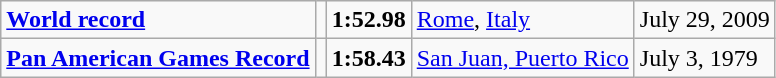<table class="wikitable">
<tr>
<td><strong><a href='#'>World record</a></strong></td>
<td></td>
<td><strong>1:52.98</strong></td>
<td><a href='#'>Rome</a>, <a href='#'>Italy</a></td>
<td>July 29, 2009</td>
</tr>
<tr>
<td><strong><a href='#'>Pan American Games Record</a></strong></td>
<td></td>
<td><strong>1:58.43</strong></td>
<td><a href='#'>San Juan, Puerto Rico</a></td>
<td>July 3, 1979</td>
</tr>
</table>
